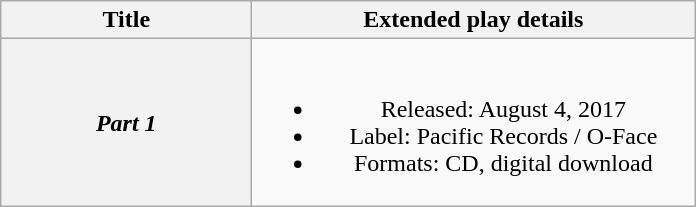<table class="wikitable plainrowheaders" style="text-align:center;">
<tr>
<th scope="col" style="width:10em;">Title</th>
<th scope="col" style="width:18em;">Extended play details</th>
</tr>
<tr>
<th scope="row"><em>Part 1</em></th>
<td><br><ul><li>Released: August 4, 2017</li><li>Label: Pacific Records / O-Face</li><li>Formats: CD, digital download</li></ul></td>
</tr>
</table>
